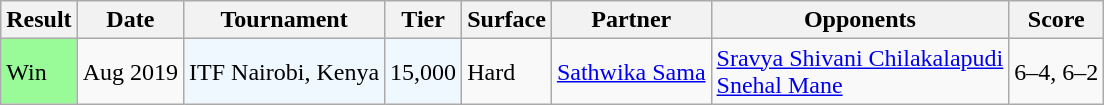<table class="sortable wikitable">
<tr>
<th>Result</th>
<th>Date</th>
<th>Tournament</th>
<th>Tier</th>
<th>Surface</th>
<th>Partner</th>
<th>Opponents</th>
<th class="unsortable">Score</th>
</tr>
<tr>
<td bgcolor="98FB98">Win</td>
<td>Aug 2019</td>
<td style="background:#f0f8ff;">ITF Nairobi, Kenya</td>
<td style="background:#f0f8ff;">15,000</td>
<td>Hard</td>
<td> <a href='#'>Sathwika Sama</a></td>
<td> <a href='#'>Sravya Shivani Chilakalapudi</a> <br>  <a href='#'>Snehal Mane</a></td>
<td>6–4, 6–2</td>
</tr>
</table>
